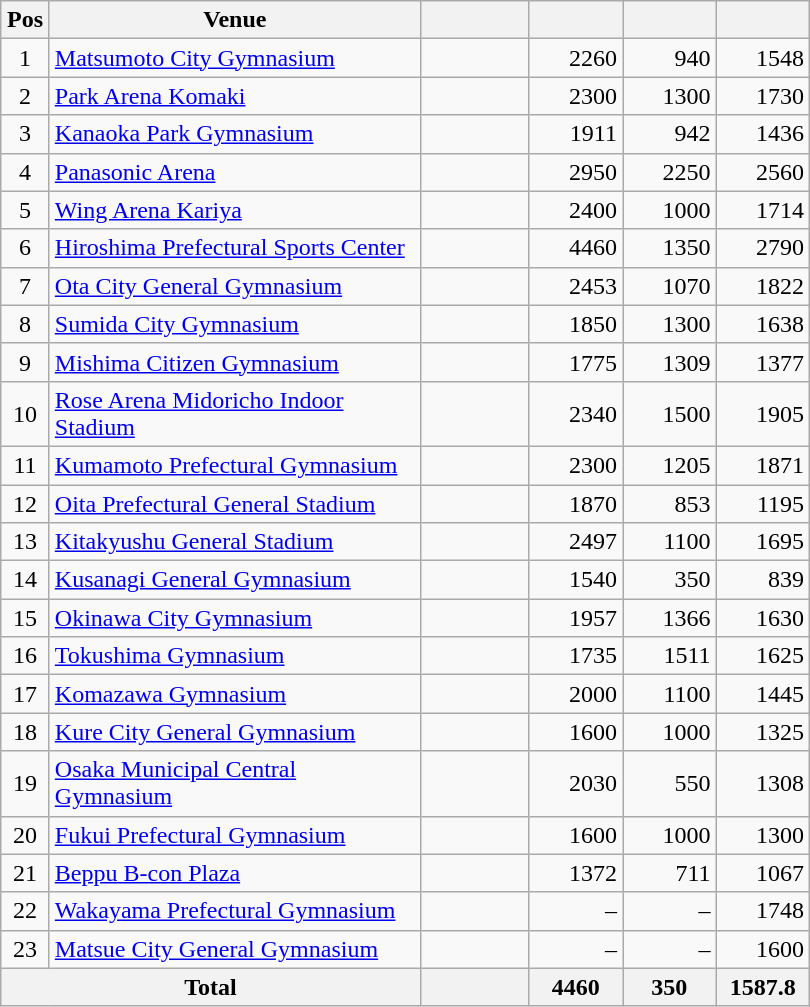<table class="wikitable sortable" style="text-align: right;">
<tr>
<th class="unsortable" width=25>Pos</th>
<th class="unsortable" width=240>Venue</th>
<th width=65></th>
<th width=55></th>
<th width=55></th>
<th width=55></th>
</tr>
<tr>
<td style="text-align:center;">1</td>
<td style="text-align:left;"><a href='#'>Matsumoto City Gymnasium</a></td>
<td></td>
<td>2260</td>
<td>940</td>
<td>1548</td>
</tr>
<tr>
<td style="text-align:center;">2</td>
<td style="text-align:left;"><a href='#'>Park Arena Komaki</a></td>
<td></td>
<td>2300</td>
<td>1300</td>
<td>1730</td>
</tr>
<tr>
<td style="text-align:center;">3</td>
<td style="text-align:left;"><a href='#'>Kanaoka Park Gymnasium</a></td>
<td></td>
<td>1911</td>
<td>942</td>
<td>1436</td>
</tr>
<tr>
<td style="text-align:center;">4</td>
<td style="text-align:left;"><a href='#'>Panasonic Arena</a></td>
<td></td>
<td>2950</td>
<td>2250</td>
<td>2560</td>
</tr>
<tr>
<td style="text-align:center;">5</td>
<td style="text-align:left;"><a href='#'>Wing Arena Kariya</a></td>
<td></td>
<td>2400</td>
<td>1000</td>
<td>1714</td>
</tr>
<tr>
<td style="text-align:center;">6</td>
<td style="text-align:left;"><a href='#'>Hiroshima Prefectural Sports Center</a></td>
<td></td>
<td>4460</td>
<td>1350</td>
<td>2790</td>
</tr>
<tr>
<td style="text-align:center;">7</td>
<td style="text-align:left;"><a href='#'>Ota City General Gymnasium</a></td>
<td></td>
<td>2453</td>
<td>1070</td>
<td>1822</td>
</tr>
<tr>
<td style="text-align:center;">8</td>
<td style="text-align:left;"><a href='#'>Sumida City Gymnasium</a></td>
<td></td>
<td>1850</td>
<td>1300</td>
<td>1638</td>
</tr>
<tr>
<td style="text-align:center;">9</td>
<td style="text-align:left;"><a href='#'>Mishima Citizen Gymnasium</a></td>
<td></td>
<td>1775</td>
<td>1309</td>
<td>1377</td>
</tr>
<tr>
<td style="text-align:center;">10</td>
<td style="text-align:left;"><a href='#'>Rose Arena Midoricho Indoor Stadium</a></td>
<td></td>
<td>2340</td>
<td>1500</td>
<td>1905</td>
</tr>
<tr>
<td style="text-align:center;">11</td>
<td style="text-align:left;"><a href='#'>Kumamoto Prefectural Gymnasium</a></td>
<td></td>
<td>2300</td>
<td>1205</td>
<td>1871</td>
</tr>
<tr>
<td style="text-align:center;">12</td>
<td style="text-align:left;"><a href='#'>Oita Prefectural General Stadium</a></td>
<td></td>
<td>1870</td>
<td>853</td>
<td>1195</td>
</tr>
<tr>
<td style="text-align:center;">13</td>
<td style="text-align:left;"><a href='#'>Kitakyushu General Stadium</a></td>
<td></td>
<td>2497</td>
<td>1100</td>
<td>1695</td>
</tr>
<tr>
<td style="text-align:center;">14</td>
<td style="text-align:left;"><a href='#'>Kusanagi General Gymnasium</a></td>
<td></td>
<td>1540</td>
<td>350</td>
<td>839</td>
</tr>
<tr>
<td style="text-align:center;">15</td>
<td style="text-align:left;"><a href='#'>Okinawa City Gymnasium</a></td>
<td></td>
<td>1957</td>
<td>1366</td>
<td>1630</td>
</tr>
<tr>
<td style="text-align:center;">16</td>
<td style="text-align:left;"><a href='#'>Tokushima Gymnasium</a></td>
<td></td>
<td>1735</td>
<td>1511</td>
<td>1625</td>
</tr>
<tr>
<td style="text-align:center;">17</td>
<td style="text-align:left;"><a href='#'>Komazawa Gymnasium</a></td>
<td></td>
<td>2000</td>
<td>1100</td>
<td>1445</td>
</tr>
<tr>
<td style="text-align:center;">18</td>
<td style="text-align:left;"><a href='#'>Kure City General Gymnasium</a></td>
<td></td>
<td>1600</td>
<td>1000</td>
<td>1325</td>
</tr>
<tr>
<td style="text-align:center;">19</td>
<td style="text-align:left;"><a href='#'>Osaka Municipal Central Gymnasium</a></td>
<td></td>
<td>2030</td>
<td>550</td>
<td>1308</td>
</tr>
<tr>
<td style="text-align:center;">20</td>
<td style="text-align:left;"><a href='#'>Fukui Prefectural Gymnasium</a></td>
<td></td>
<td>1600</td>
<td>1000</td>
<td>1300</td>
</tr>
<tr>
<td style="text-align:center;">21</td>
<td style="text-align:left;"><a href='#'>Beppu B-con Plaza</a></td>
<td></td>
<td>1372</td>
<td>711</td>
<td>1067</td>
</tr>
<tr>
<td style="text-align:center;">22</td>
<td style="text-align:left;"><a href='#'>Wakayama Prefectural Gymnasium</a></td>
<td></td>
<td>–</td>
<td>–</td>
<td>1748</td>
</tr>
<tr>
<td style="text-align:center;">23</td>
<td style="text-align:left;"><a href='#'>Matsue City General Gymnasium</a></td>
<td></td>
<td>–</td>
<td>–</td>
<td>1600</td>
</tr>
<tr>
<th colspan=2>Total</th>
<th></th>
<th>4460</th>
<th>350</th>
<th>1587.8</th>
</tr>
</table>
